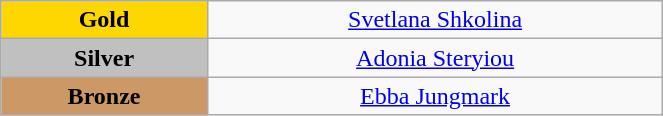<table class="wikitable" style="text-align:center; " width="35%">
<tr>
<td bgcolor="gold"><strong>Gold</strong></td>
<td><a href='#'>Svetlana Shkolina</a><br>  <small><em></em></small></td>
</tr>
<tr>
<td bgcolor="silver"><strong>Silver</strong></td>
<td><a href='#'>Adonia Steryiou</a><br>  <small><em></em></small></td>
</tr>
<tr>
<td bgcolor="CC9966"><strong>Bronze</strong></td>
<td><a href='#'>Ebba Jungmark</a><br>  <small><em></em></small></td>
</tr>
</table>
